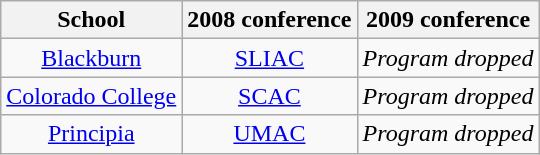<table class="wikitable sortable">
<tr>
<th>School</th>
<th>2008 conference</th>
<th>2009 conference</th>
</tr>
<tr style="text-align:center;">
<td><a href='#'>Blackburn</a></td>
<td><a href='#'>SLIAC</a></td>
<td><em>Program dropped</em></td>
</tr>
<tr style="text-align:center;">
<td><a href='#'>Colorado College</a></td>
<td><a href='#'>SCAC</a></td>
<td><em>Program dropped</em></td>
</tr>
<tr style="text-align:center;">
<td><a href='#'>Principia</a></td>
<td><a href='#'>UMAC</a></td>
<td><em>Program dropped</em></td>
</tr>
</table>
